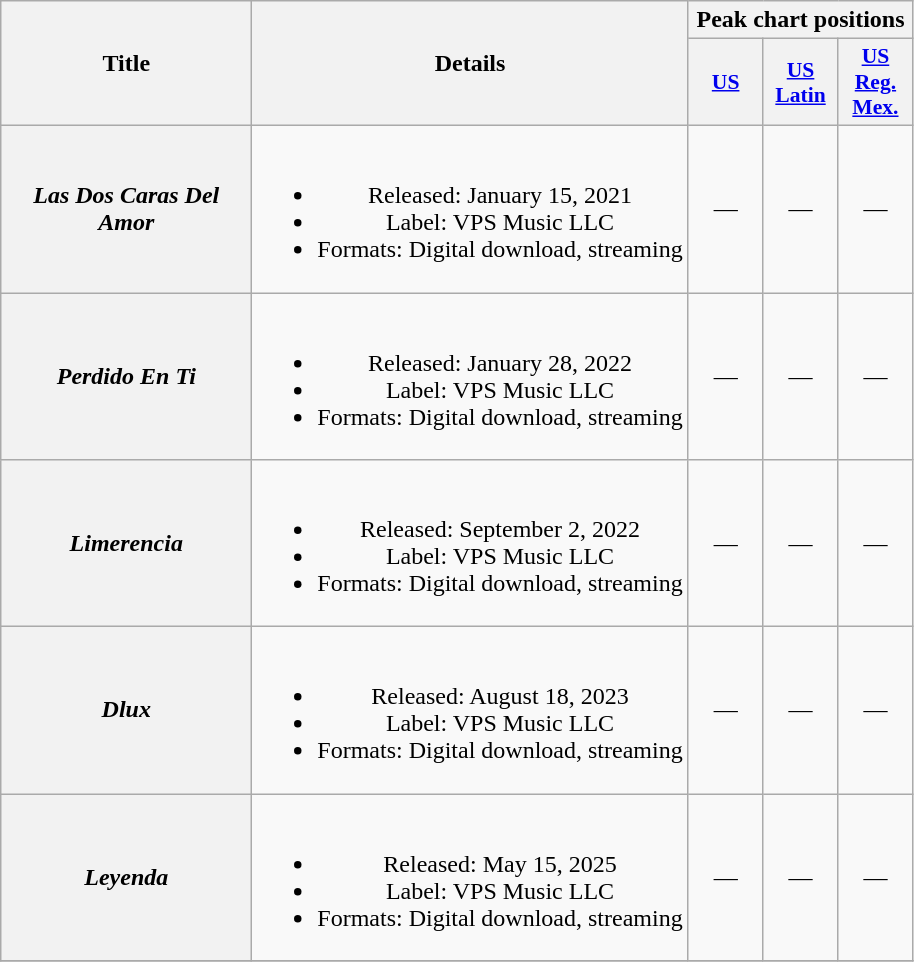<table class="wikitable plainrowheaders" style="text-align:center">
<tr>
<th scope="col" rowspan="2" style="width:10em;">Title</th>
<th scope="col" rowspan="2">Details</th>
<th scope="col" colspan="3">Peak chart positions</th>
</tr>
<tr>
<th scope="col" style="width:3em; font-size:90%"><a href='#'>US</a></th>
<th scope="col" style="width:3em; font-size:90%"><a href='#'>US<br>Latin</a></th>
<th scope="col" style="width:3em; font-size:90%"><a href='#'>US<br>Reg.<br>Mex.</a></th>
</tr>
<tr>
<th scope="row"><em>Las Dos Caras Del Amor</em></th>
<td><br><ul><li>Released: January 15, 2021</li><li>Label: VPS Music LLC</li><li>Formats: Digital download, streaming</li></ul></td>
<td>—</td>
<td>—</td>
<td>—</td>
</tr>
<tr>
<th scope="row"><em>Perdido En Ti</em></th>
<td><br><ul><li>Released: January 28, 2022</li><li>Label: VPS Music LLC</li><li>Formats: Digital download, streaming</li></ul></td>
<td>—</td>
<td>—</td>
<td>—</td>
</tr>
<tr>
<th scope="row"><em>Limerencia</em></th>
<td><br><ul><li>Released: September 2, 2022</li><li>Label: VPS Music LLC</li><li>Formats: Digital download, streaming</li></ul></td>
<td>—</td>
<td>—</td>
<td>—</td>
</tr>
<tr>
<th scope="row"><em>Dlux</em></th>
<td><br><ul><li>Released: August 18, 2023</li><li>Label: VPS Music LLC</li><li>Formats: Digital download, streaming</li></ul></td>
<td>—</td>
<td>—</td>
<td>—</td>
</tr>
<tr>
<th scope="row"><em>Leyenda</em></th>
<td><br><ul><li>Released: May 15, 2025</li><li>Label: VPS Music LLC</li><li>Formats: Digital download, streaming</li></ul></td>
<td>—</td>
<td>—</td>
<td>—</td>
</tr>
<tr>
</tr>
</table>
